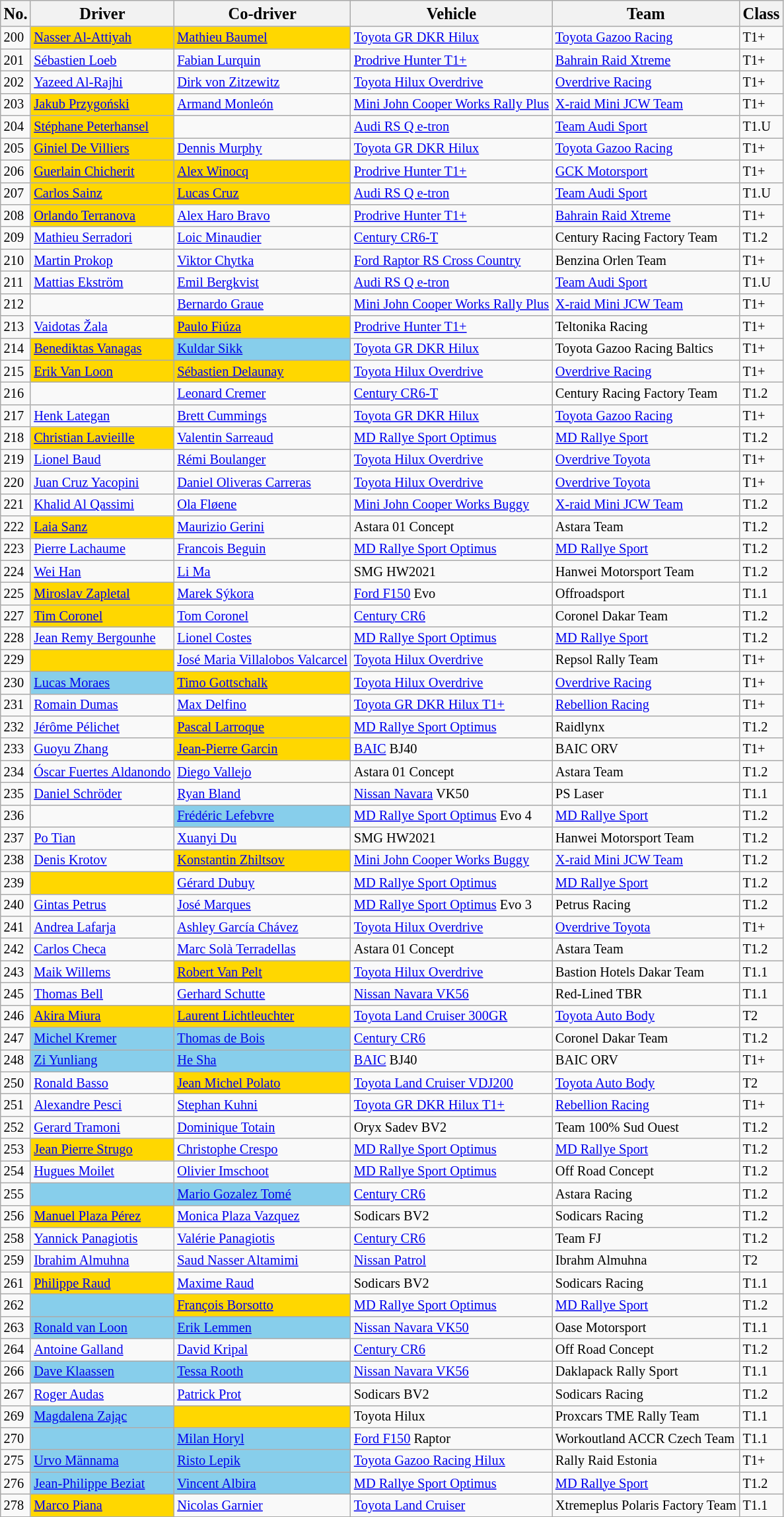<table class="wikitable sortable" style="font-size:85%;">
<tr>
<th><big>No.</big></th>
<th><big>Driver</big></th>
<th><big>Co-driver</big></th>
<th><big>Vehicle</big></th>
<th><big>Team</big></th>
<th><big>Class</big></th>
</tr>
<tr>
<td>200</td>
<td style="background:gold;"> <a href='#'>Nasser Al-Attiyah</a></td>
<td style="background:gold;"> <a href='#'>Mathieu Baumel</a></td>
<td><a href='#'>Toyota GR DKR Hilux</a></td>
<td><a href='#'>Toyota Gazoo Racing</a></td>
<td>T1+</td>
</tr>
<tr>
<td>201</td>
<td> <a href='#'>Sébastien Loeb</a></td>
<td> <a href='#'>Fabian Lurquin</a></td>
<td><a href='#'>Prodrive Hunter T1+</a></td>
<td><a href='#'>Bahrain Raid Xtreme</a></td>
<td>T1+</td>
</tr>
<tr>
<td>202</td>
<td> <a href='#'>Yazeed Al-Rajhi</a></td>
<td> <a href='#'>Dirk von Zitzewitz</a></td>
<td><a href='#'>Toyota Hilux Overdrive</a></td>
<td><a href='#'>Overdrive Racing</a></td>
<td>T1+</td>
</tr>
<tr>
<td>203</td>
<td style="background:gold;"> <a href='#'>Jakub Przygoński</a></td>
<td> <a href='#'>Armand Monleón</a></td>
<td><a href='#'>Mini John Cooper Works Rally Plus</a></td>
<td><a href='#'>X-raid Mini JCW Team</a></td>
<td>T1+</td>
</tr>
<tr>
<td>204</td>
<td style="background:gold;"> <a href='#'>Stéphane Peterhansel</a></td>
<td> </td>
<td><a href='#'>Audi RS Q e-tron</a></td>
<td><a href='#'>Team Audi Sport</a></td>
<td>T1.U</td>
</tr>
<tr>
<td>205</td>
<td style="background:gold;"> <a href='#'>Giniel De Villiers</a></td>
<td> <a href='#'>Dennis Murphy</a></td>
<td><a href='#'>Toyota GR DKR Hilux</a></td>
<td><a href='#'>Toyota Gazoo Racing</a></td>
<td>T1+</td>
</tr>
<tr>
<td>206</td>
<td style="background:gold;"> <a href='#'>Guerlain Chicherit</a></td>
<td style="background:gold;"> <a href='#'>Alex Winocq</a></td>
<td><a href='#'>Prodrive Hunter T1+</a></td>
<td><a href='#'>GCK Motorsport</a></td>
<td>T1+</td>
</tr>
<tr>
<td>207</td>
<td style="background:gold;"> <a href='#'>Carlos Sainz</a></td>
<td style="background:gold;"> <a href='#'>Lucas Cruz</a></td>
<td><a href='#'>Audi RS Q e-tron</a></td>
<td><a href='#'>Team Audi Sport</a></td>
<td>T1.U</td>
</tr>
<tr>
<td>208</td>
<td style="background:gold;"> <a href='#'>Orlando Terranova</a></td>
<td> <a href='#'>Alex Haro Bravo</a></td>
<td><a href='#'>Prodrive Hunter T1+</a></td>
<td><a href='#'>Bahrain Raid Xtreme</a></td>
<td>T1+</td>
</tr>
<tr>
<td>209</td>
<td> <a href='#'>Mathieu Serradori</a></td>
<td> <a href='#'>Loic Minaudier</a></td>
<td><a href='#'>Century CR6-T</a></td>
<td>Century Racing Factory Team</td>
<td>T1.2</td>
</tr>
<tr>
<td>210</td>
<td> <a href='#'>Martin Prokop</a></td>
<td> <a href='#'>Viktor Chytka</a></td>
<td><a href='#'>Ford Raptor RS Cross Country</a></td>
<td>Benzina Orlen Team</td>
<td>T1+</td>
</tr>
<tr>
<td>211</td>
<td> <a href='#'>Mattias Ekström</a></td>
<td> <a href='#'>Emil Bergkvist</a></td>
<td><a href='#'>Audi RS Q e-tron</a></td>
<td><a href='#'>Team Audi Sport</a></td>
<td>T1.U</td>
</tr>
<tr>
<td>212</td>
<td> </td>
<td> <a href='#'>Bernardo Graue</a></td>
<td><a href='#'>Mini John Cooper Works Rally Plus</a></td>
<td><a href='#'>X-raid Mini JCW Team</a></td>
<td>T1+</td>
</tr>
<tr>
<td>213</td>
<td> <a href='#'>Vaidotas Žala</a></td>
<td style="background:gold;"> <a href='#'>Paulo Fiúza</a></td>
<td><a href='#'>Prodrive Hunter T1+</a></td>
<td>Teltonika Racing</td>
<td>T1+</td>
</tr>
<tr>
<td>214</td>
<td style="background:gold;"> <a href='#'>Benediktas Vanagas</a></td>
<td style="background:skyblue;"> <a href='#'>Kuldar Sikk</a></td>
<td><a href='#'>Toyota GR DKR Hilux</a></td>
<td>Toyota Gazoo Racing Baltics</td>
<td>T1+</td>
</tr>
<tr>
<td>215</td>
<td style="background:gold;"> <a href='#'>Erik Van Loon</a></td>
<td style="background:gold;"> <a href='#'>Sébastien Delaunay</a></td>
<td><a href='#'>Toyota Hilux Overdrive</a></td>
<td><a href='#'>Overdrive Racing</a></td>
<td>T1+</td>
</tr>
<tr>
<td>216</td>
<td> </td>
<td> <a href='#'>Leonard Cremer</a></td>
<td><a href='#'>Century CR6-T</a></td>
<td>Century Racing Factory Team</td>
<td>T1.2</td>
</tr>
<tr>
<td>217</td>
<td> <a href='#'>Henk Lategan</a></td>
<td> <a href='#'>Brett Cummings</a></td>
<td><a href='#'>Toyota GR DKR Hilux</a></td>
<td><a href='#'>Toyota Gazoo Racing</a></td>
<td>T1+</td>
</tr>
<tr>
<td>218</td>
<td style="background:gold;"> <a href='#'>Christian Lavieille</a></td>
<td> <a href='#'>Valentin Sarreaud</a></td>
<td><a href='#'>MD Rallye Sport Optimus</a></td>
<td><a href='#'>MD Rallye Sport</a></td>
<td>T1.2</td>
</tr>
<tr>
<td>219</td>
<td> <a href='#'>Lionel Baud</a></td>
<td> <a href='#'>Rémi Boulanger</a></td>
<td><a href='#'>Toyota Hilux Overdrive</a></td>
<td><a href='#'>Overdrive Toyota</a></td>
<td>T1+</td>
</tr>
<tr>
<td>220</td>
<td> <a href='#'>Juan Cruz Yacopini</a></td>
<td> <a href='#'>Daniel Oliveras Carreras</a></td>
<td><a href='#'>Toyota Hilux Overdrive</a></td>
<td><a href='#'>Overdrive Toyota</a></td>
<td>T1+</td>
</tr>
<tr>
<td>221</td>
<td> <a href='#'>Khalid Al Qassimi</a></td>
<td> <a href='#'>Ola Fløene</a></td>
<td><a href='#'>Mini John Cooper Works Buggy</a></td>
<td><a href='#'>X-raid Mini JCW Team</a></td>
<td>T1.2</td>
</tr>
<tr>
<td>222</td>
<td style="background:gold;"> <a href='#'>Laia Sanz</a></td>
<td> <a href='#'>Maurizio Gerini</a></td>
<td>Astara 01 Concept</td>
<td>Astara Team</td>
<td>T1.2</td>
</tr>
<tr>
<td>223</td>
<td> <a href='#'>Pierre Lachaume</a></td>
<td> <a href='#'>Francois Beguin</a></td>
<td><a href='#'>MD Rallye Sport Optimus</a></td>
<td><a href='#'>MD Rallye Sport</a></td>
<td>T1.2</td>
</tr>
<tr>
<td>224</td>
<td> <a href='#'>Wei Han</a></td>
<td> <a href='#'>Li Ma</a></td>
<td>SMG HW2021</td>
<td>Hanwei Motorsport Team</td>
<td>T1.2</td>
</tr>
<tr>
<td>225</td>
<td style="background:gold;"> <a href='#'>Miroslav Zapletal</a></td>
<td> <a href='#'>Marek Sýkora</a></td>
<td><a href='#'>Ford F150</a> Evo</td>
<td>Offroadsport</td>
<td>T1.1</td>
</tr>
<tr>
<td>227</td>
<td style="background:gold;"> <a href='#'>Tim Coronel</a></td>
<td> <a href='#'>Tom Coronel</a></td>
<td><a href='#'>Century CR6</a></td>
<td>Coronel Dakar Team</td>
<td>T1.2</td>
</tr>
<tr>
<td>228</td>
<td> <a href='#'>Jean Remy Bergounhe</a></td>
<td> <a href='#'>Lionel Costes</a></td>
<td><a href='#'>MD Rallye Sport Optimus</a></td>
<td><a href='#'>MD Rallye Sport</a></td>
<td>T1.2</td>
</tr>
<tr>
<td>229</td>
<td style="background:gold;"> </td>
<td> <a href='#'>José Maria Villalobos Valcarcel</a></td>
<td><a href='#'>Toyota Hilux Overdrive</a></td>
<td>Repsol Rally Team</td>
<td>T1+</td>
</tr>
<tr>
<td>230</td>
<td style="background:skyblue;"> <a href='#'>Lucas Moraes</a></td>
<td style="background:gold;"> <a href='#'>Timo Gottschalk</a></td>
<td><a href='#'>Toyota Hilux Overdrive</a></td>
<td><a href='#'>Overdrive Racing</a></td>
<td>T1+</td>
</tr>
<tr>
<td>231</td>
<td> <a href='#'>Romain Dumas</a></td>
<td> <a href='#'>Max Delfino</a></td>
<td><a href='#'>Toyota GR DKR Hilux T1+</a></td>
<td><a href='#'>Rebellion Racing</a></td>
<td>T1+</td>
</tr>
<tr>
<td>232</td>
<td> <a href='#'>Jérôme Pélichet</a></td>
<td style="background:gold;"> <a href='#'>Pascal Larroque</a></td>
<td><a href='#'>MD Rallye Sport Optimus</a></td>
<td>Raidlynx</td>
<td>T1.2</td>
</tr>
<tr>
<td>233</td>
<td> <a href='#'>Guoyu Zhang</a></td>
<td style="background:gold;"> <a href='#'>Jean-Pierre Garcin</a></td>
<td><a href='#'>BAIC</a> BJ40</td>
<td>BAIC ORV</td>
<td>T1+</td>
</tr>
<tr>
<td>234</td>
<td> <a href='#'>Óscar Fuertes Aldanondo</a></td>
<td> <a href='#'>Diego Vallejo</a></td>
<td>Astara 01 Concept</td>
<td>Astara Team</td>
<td>T1.2</td>
</tr>
<tr>
<td>235</td>
<td> <a href='#'>Daniel Schröder</a></td>
<td> <a href='#'>Ryan Bland</a></td>
<td><a href='#'>Nissan Navara</a> VK50</td>
<td>PS Laser</td>
<td>T1.1</td>
</tr>
<tr>
<td>236</td>
<td> </td>
<td style="background:skyblue;"> <a href='#'>Frédéric Lefebvre</a></td>
<td><a href='#'>MD Rallye Sport Optimus</a> Evo 4</td>
<td><a href='#'>MD Rallye Sport</a></td>
<td>T1.2</td>
</tr>
<tr>
<td>237</td>
<td> <a href='#'>Po Tian</a></td>
<td> <a href='#'>Xuanyi Du</a></td>
<td>SMG HW2021</td>
<td>Hanwei Motorsport Team</td>
<td>T1.2</td>
</tr>
<tr>
<td>238</td>
<td> <a href='#'>Denis Krotov</a></td>
<td style="background:gold;"> <a href='#'>Konstantin Zhiltsov</a></td>
<td><a href='#'>Mini John Cooper Works Buggy</a></td>
<td><a href='#'>X-raid Mini JCW Team</a></td>
<td>T1.2</td>
</tr>
<tr>
<td>239</td>
<td style="background:gold;"> </td>
<td> <a href='#'>Gérard Dubuy</a></td>
<td><a href='#'>MD Rallye Sport Optimus</a></td>
<td><a href='#'>MD Rallye Sport</a></td>
<td>T1.2</td>
</tr>
<tr>
<td>240</td>
<td> <a href='#'>Gintas Petrus</a></td>
<td> <a href='#'>José Marques</a></td>
<td><a href='#'>MD Rallye Sport Optimus</a> Evo 3</td>
<td>Petrus Racing</td>
<td>T1.2</td>
</tr>
<tr>
<td>241</td>
<td> <a href='#'>Andrea Lafarja</a></td>
<td> <a href='#'>Ashley García Chávez</a></td>
<td><a href='#'>Toyota Hilux Overdrive</a></td>
<td><a href='#'>Overdrive Toyota</a></td>
<td>T1+</td>
</tr>
<tr>
<td>242</td>
<td> <a href='#'>Carlos Checa</a></td>
<td> <a href='#'>Marc Solà Terradellas</a></td>
<td>Astara 01 Concept</td>
<td>Astara Team</td>
<td>T1.2</td>
</tr>
<tr>
<td>243</td>
<td> <a href='#'>Maik Willems</a></td>
<td style="background:gold;"> <a href='#'>Robert Van Pelt</a></td>
<td><a href='#'>Toyota Hilux Overdrive</a></td>
<td>Bastion Hotels Dakar Team</td>
<td>T1.1</td>
</tr>
<tr>
<td>245</td>
<td> <a href='#'>Thomas Bell</a></td>
<td> <a href='#'>Gerhard Schutte</a></td>
<td><a href='#'>Nissan Navara VK56</a></td>
<td>Red-Lined TBR</td>
<td>T1.1</td>
</tr>
<tr>
<td>246</td>
<td style="background:gold;"> <a href='#'>Akira Miura</a></td>
<td style="background:gold;"> <a href='#'>Laurent Lichtleuchter</a></td>
<td><a href='#'>Toyota Land Cruiser 300GR</a></td>
<td><a href='#'>Toyota Auto Body</a></td>
<td>T2</td>
</tr>
<tr>
<td>247</td>
<td style="background:skyblue;"> <a href='#'>Michel Kremer</a></td>
<td style="background:skyblue;"> <a href='#'>Thomas de Bois</a></td>
<td><a href='#'>Century CR6</a></td>
<td>Coronel Dakar Team</td>
<td>T1.2</td>
</tr>
<tr>
<td>248</td>
<td style="background:skyblue;"> <a href='#'>Zi Yunliang</a></td>
<td style="background:skyblue;"> <a href='#'>He Sha</a></td>
<td><a href='#'>BAIC</a> BJ40</td>
<td>BAIC ORV</td>
<td>T1+</td>
</tr>
<tr>
<td>250</td>
<td> <a href='#'>Ronald Basso</a></td>
<td style="background:gold;"> <a href='#'>Jean Michel Polato</a></td>
<td><a href='#'>Toyota Land Cruiser VDJ200</a></td>
<td><a href='#'>Toyota Auto Body</a></td>
<td>T2</td>
</tr>
<tr>
<td>251</td>
<td> <a href='#'>Alexandre Pesci</a></td>
<td> <a href='#'>Stephan Kuhni</a></td>
<td><a href='#'>Toyota GR DKR Hilux T1+</a></td>
<td><a href='#'>Rebellion Racing</a></td>
<td>T1+</td>
</tr>
<tr>
<td>252</td>
<td> <a href='#'>Gerard Tramoni</a></td>
<td> <a href='#'>Dominique Totain</a></td>
<td>Oryx Sadev BV2</td>
<td>Team 100% Sud Ouest</td>
<td>T1.2</td>
</tr>
<tr>
<td>253</td>
<td style="background:gold;"> <a href='#'>Jean Pierre Strugo</a></td>
<td> <a href='#'>Christophe Crespo</a></td>
<td><a href='#'>MD Rallye Sport Optimus</a></td>
<td><a href='#'>MD Rallye Sport</a></td>
<td>T1.2</td>
</tr>
<tr>
<td>254</td>
<td> <a href='#'>Hugues Moilet</a></td>
<td> <a href='#'>Olivier Imschoot</a></td>
<td><a href='#'>MD Rallye Sport Optimus</a></td>
<td>Off Road Concept</td>
<td>T1.2</td>
</tr>
<tr>
<td>255</td>
<td style="background:skyblue;"> </td>
<td style="background:skyblue;"> <a href='#'>Mario Gozalez Tomé</a></td>
<td><a href='#'>Century CR6</a></td>
<td>Astara Racing</td>
<td>T1.2</td>
</tr>
<tr>
<td>256</td>
<td style="background:gold;"> <a href='#'>Manuel Plaza Pérez</a></td>
<td> <a href='#'>Monica Plaza Vazquez</a></td>
<td>Sodicars BV2</td>
<td>Sodicars Racing</td>
<td>T1.2</td>
</tr>
<tr>
<td>258</td>
<td> <a href='#'>Yannick Panagiotis</a></td>
<td> <a href='#'>Valérie Panagiotis</a></td>
<td><a href='#'>Century CR6</a></td>
<td>Team FJ</td>
<td>T1.2</td>
</tr>
<tr>
<td>259</td>
<td> <a href='#'>Ibrahim Almuhna</a></td>
<td> <a href='#'>Saud Nasser Altamimi</a></td>
<td><a href='#'>Nissan Patrol</a></td>
<td>Ibrahm Almuhna</td>
<td>T2</td>
</tr>
<tr>
<td>261</td>
<td style="background:gold;"> <a href='#'>Philippe Raud</a></td>
<td> <a href='#'>Maxime Raud</a></td>
<td>Sodicars BV2</td>
<td>Sodicars Racing</td>
<td>T1.1</td>
</tr>
<tr>
<td>262</td>
<td style="background:skyblue;"> </td>
<td style="background:gold;"> <a href='#'>François Borsotto</a></td>
<td><a href='#'>MD Rallye Sport Optimus</a></td>
<td><a href='#'>MD Rallye Sport</a></td>
<td>T1.2</td>
</tr>
<tr>
<td>263</td>
<td style="background:skyblue;"> <a href='#'>Ronald van Loon</a></td>
<td style="background:skyblue;"> <a href='#'>Erik Lemmen</a></td>
<td><a href='#'>Nissan Navara VK50</a></td>
<td>Oase Motorsport</td>
<td>T1.1</td>
</tr>
<tr>
<td>264</td>
<td> <a href='#'>Antoine Galland</a></td>
<td> <a href='#'>David Kripal</a></td>
<td><a href='#'>Century CR6</a></td>
<td>Off Road Concept</td>
<td>T1.2</td>
</tr>
<tr>
<td>266</td>
<td style="background:skyblue;"> <a href='#'>Dave Klaassen</a></td>
<td style="background:skyblue;"> <a href='#'>Tessa Rooth</a></td>
<td><a href='#'>Nissan Navara VK56</a></td>
<td>Daklapack Rally Sport</td>
<td>T1.1</td>
</tr>
<tr>
<td>267</td>
<td> <a href='#'>Roger Audas</a></td>
<td> <a href='#'>Patrick Prot</a></td>
<td>Sodicars BV2</td>
<td>Sodicars Racing</td>
<td>T1.2</td>
</tr>
<tr>
<td>269</td>
<td style="background:skyblue;"> <a href='#'>Magdalena Zając</a></td>
<td style="background:gold;"> </td>
<td>Toyota Hilux</td>
<td>Proxcars TME Rally Team</td>
<td>T1.1</td>
</tr>
<tr>
<td>270</td>
<td style="background:skyblue;"> </td>
<td style="background:skyblue;"> <a href='#'>Milan Horyl</a></td>
<td><a href='#'>Ford F150</a> Raptor</td>
<td>Workoutland ACCR Czech Team</td>
<td>T1.1</td>
</tr>
<tr>
<td>275</td>
<td style="background:skyblue;"> <a href='#'>Urvo Männama</a></td>
<td style="background:skyblue;"> <a href='#'>Risto Lepik</a></td>
<td><a href='#'>Toyota Gazoo Racing Hilux</a></td>
<td>Rally Raid Estonia</td>
<td>T1+</td>
</tr>
<tr>
<td>276</td>
<td style="background:skyblue;"> <a href='#'>Jean-Philippe Beziat</a></td>
<td style="background:skyblue;"> <a href='#'>Vincent Albira</a></td>
<td><a href='#'>MD Rallye Sport Optimus</a></td>
<td><a href='#'>MD Rallye Sport</a></td>
<td>T1.2</td>
</tr>
<tr>
<td>278</td>
<td style="background:gold;"> <a href='#'>Marco Piana</a></td>
<td> <a href='#'>Nicolas Garnier</a></td>
<td><a href='#'>Toyota Land Cruiser</a></td>
<td>Xtremeplus Polaris Factory Team</td>
<td>T1.1</td>
</tr>
</table>
